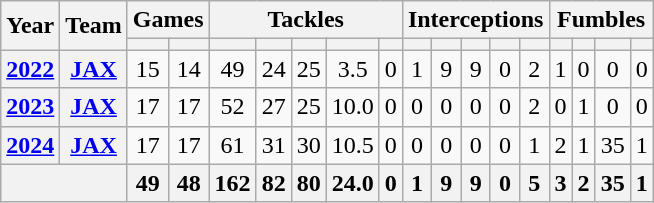<table class= "wikitable" style="text-align: center;">
<tr>
<th rowspan="2">Year</th>
<th rowspan="2">Team</th>
<th colspan="2">Games</th>
<th colspan="5">Tackles</th>
<th colspan="5">Interceptions</th>
<th colspan="5">Fumbles</th>
</tr>
<tr>
<th></th>
<th></th>
<th></th>
<th></th>
<th></th>
<th></th>
<th></th>
<th></th>
<th></th>
<th></th>
<th></th>
<th></th>
<th></th>
<th></th>
<th></th>
<th></th>
</tr>
<tr>
<th><a href='#'>2022</a></th>
<th><a href='#'>JAX</a></th>
<td>15</td>
<td>14</td>
<td>49</td>
<td>24</td>
<td>25</td>
<td>3.5</td>
<td>0</td>
<td>1</td>
<td>9</td>
<td>9</td>
<td>0</td>
<td>2</td>
<td>1</td>
<td>0</td>
<td>0</td>
<td>0</td>
</tr>
<tr>
<th><a href='#'>2023</a></th>
<th><a href='#'>JAX</a></th>
<td>17</td>
<td>17</td>
<td>52</td>
<td>27</td>
<td>25</td>
<td>10.0</td>
<td>0</td>
<td>0</td>
<td>0</td>
<td>0</td>
<td>0</td>
<td>2</td>
<td>0</td>
<td>1</td>
<td>0</td>
<td>0</td>
</tr>
<tr>
<th><a href='#'>2024</a></th>
<th><a href='#'>JAX</a></th>
<td>17</td>
<td>17</td>
<td>61</td>
<td>31</td>
<td>30</td>
<td>10.5</td>
<td>0</td>
<td>0</td>
<td>0</td>
<td>0</td>
<td>0</td>
<td>1</td>
<td>2</td>
<td>1</td>
<td>35</td>
<td>1</td>
</tr>
<tr>
<th colspan="2"></th>
<th>49</th>
<th>48</th>
<th>162</th>
<th>82</th>
<th>80</th>
<th>24.0</th>
<th>0</th>
<th>1</th>
<th>9</th>
<th>9</th>
<th>0</th>
<th>5</th>
<th>3</th>
<th>2</th>
<th>35</th>
<th>1</th>
</tr>
</table>
